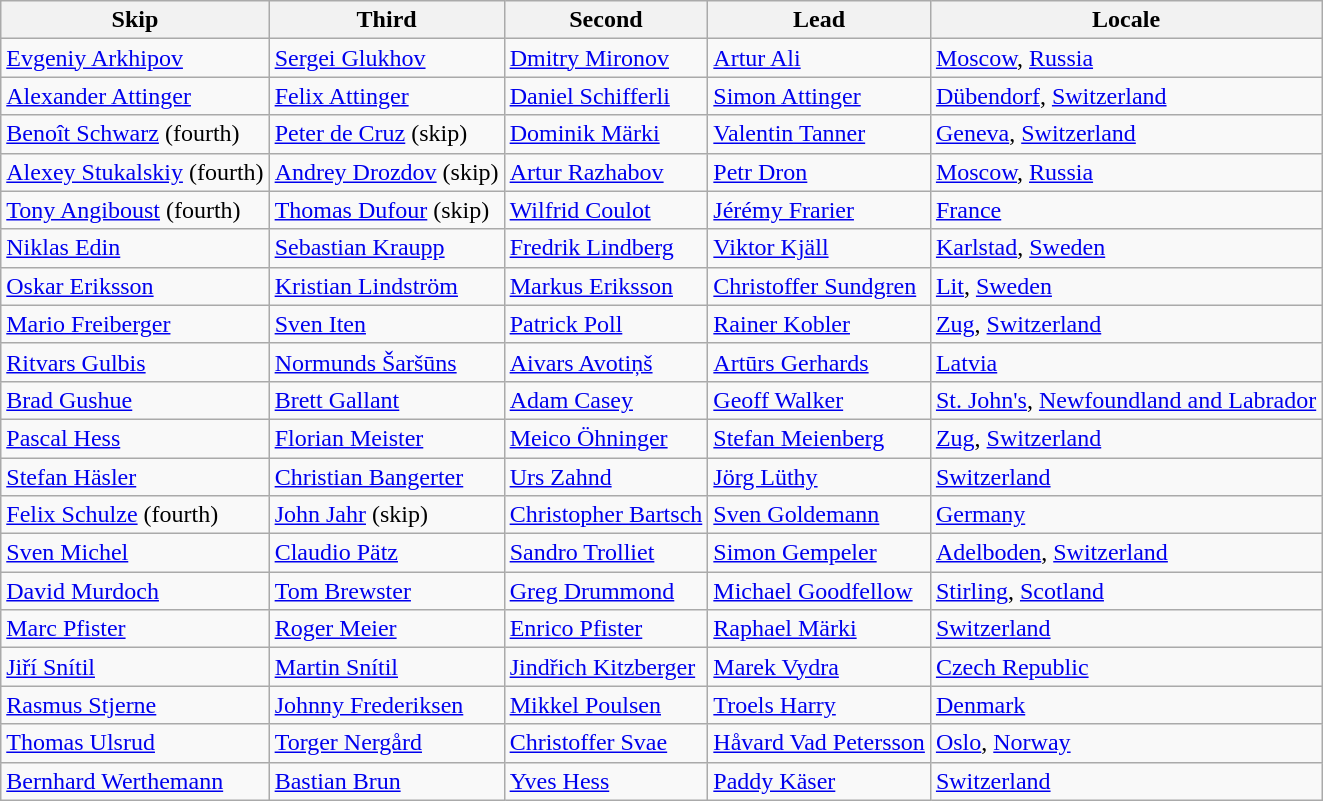<table class=wikitable>
<tr>
<th>Skip</th>
<th>Third</th>
<th>Second</th>
<th>Lead</th>
<th>Locale</th>
</tr>
<tr>
<td><a href='#'>Evgeniy Arkhipov</a></td>
<td><a href='#'>Sergei Glukhov</a></td>
<td><a href='#'>Dmitry Mironov</a></td>
<td><a href='#'>Artur Ali</a></td>
<td> <a href='#'>Moscow</a>, <a href='#'>Russia</a></td>
</tr>
<tr>
<td><a href='#'>Alexander Attinger</a></td>
<td><a href='#'>Felix Attinger</a></td>
<td><a href='#'>Daniel Schifferli</a></td>
<td><a href='#'>Simon Attinger</a></td>
<td> <a href='#'>Dübendorf</a>, <a href='#'>Switzerland</a></td>
</tr>
<tr>
<td><a href='#'>Benoît Schwarz</a> (fourth)</td>
<td><a href='#'>Peter de Cruz</a> (skip)</td>
<td><a href='#'>Dominik Märki</a></td>
<td><a href='#'>Valentin Tanner</a></td>
<td> <a href='#'>Geneva</a>, <a href='#'>Switzerland</a></td>
</tr>
<tr>
<td><a href='#'>Alexey Stukalskiy</a> (fourth)</td>
<td><a href='#'>Andrey Drozdov</a> (skip)</td>
<td><a href='#'>Artur Razhabov</a></td>
<td><a href='#'>Petr Dron</a></td>
<td> <a href='#'>Moscow</a>, <a href='#'>Russia</a></td>
</tr>
<tr>
<td><a href='#'>Tony Angiboust</a> (fourth)</td>
<td><a href='#'>Thomas Dufour</a> (skip)</td>
<td><a href='#'>Wilfrid Coulot</a></td>
<td><a href='#'>Jérémy Frarier</a></td>
<td> <a href='#'>France</a></td>
</tr>
<tr>
<td><a href='#'>Niklas Edin</a></td>
<td><a href='#'>Sebastian Kraupp</a></td>
<td><a href='#'>Fredrik Lindberg</a></td>
<td><a href='#'>Viktor Kjäll</a></td>
<td> <a href='#'>Karlstad</a>, <a href='#'>Sweden</a></td>
</tr>
<tr>
<td><a href='#'>Oskar Eriksson</a></td>
<td><a href='#'>Kristian Lindström</a></td>
<td><a href='#'>Markus Eriksson</a></td>
<td><a href='#'>Christoffer Sundgren</a></td>
<td>  <a href='#'>Lit</a>, <a href='#'>Sweden</a></td>
</tr>
<tr>
<td><a href='#'>Mario Freiberger</a></td>
<td><a href='#'>Sven Iten</a></td>
<td><a href='#'>Patrick Poll</a></td>
<td><a href='#'>Rainer Kobler</a></td>
<td> <a href='#'>Zug</a>, <a href='#'>Switzerland</a></td>
</tr>
<tr>
<td><a href='#'>Ritvars Gulbis</a></td>
<td><a href='#'>Normunds Šaršūns</a></td>
<td><a href='#'>Aivars Avotiņš</a></td>
<td><a href='#'>Artūrs Gerhards</a></td>
<td> <a href='#'>Latvia</a></td>
</tr>
<tr>
<td><a href='#'>Brad Gushue</a></td>
<td><a href='#'>Brett Gallant</a></td>
<td><a href='#'>Adam Casey</a></td>
<td><a href='#'>Geoff Walker</a></td>
<td> <a href='#'>St. John's</a>, <a href='#'>Newfoundland and Labrador</a></td>
</tr>
<tr>
<td><a href='#'>Pascal Hess</a></td>
<td><a href='#'>Florian Meister</a></td>
<td><a href='#'>Meico Öhninger</a></td>
<td><a href='#'>Stefan Meienberg</a></td>
<td> <a href='#'>Zug</a>, <a href='#'>Switzerland</a></td>
</tr>
<tr>
<td><a href='#'>Stefan Häsler</a></td>
<td><a href='#'>Christian Bangerter</a></td>
<td><a href='#'>Urs Zahnd</a></td>
<td><a href='#'>Jörg Lüthy</a></td>
<td> <a href='#'>Switzerland</a></td>
</tr>
<tr>
<td><a href='#'>Felix Schulze</a> (fourth)</td>
<td><a href='#'>John Jahr</a> (skip)</td>
<td><a href='#'>Christopher Bartsch</a></td>
<td><a href='#'>Sven Goldemann</a></td>
<td> <a href='#'>Germany</a></td>
</tr>
<tr>
<td><a href='#'>Sven Michel</a></td>
<td><a href='#'>Claudio Pätz</a></td>
<td><a href='#'>Sandro Trolliet</a></td>
<td><a href='#'>Simon Gempeler</a></td>
<td> <a href='#'>Adelboden</a>, <a href='#'>Switzerland</a></td>
</tr>
<tr>
<td><a href='#'>David Murdoch</a></td>
<td><a href='#'>Tom Brewster</a></td>
<td><a href='#'>Greg Drummond</a></td>
<td><a href='#'>Michael Goodfellow</a></td>
<td> <a href='#'>Stirling</a>, <a href='#'>Scotland</a></td>
</tr>
<tr>
<td><a href='#'>Marc Pfister</a></td>
<td><a href='#'>Roger Meier</a></td>
<td><a href='#'>Enrico Pfister</a></td>
<td><a href='#'>Raphael Märki</a></td>
<td> <a href='#'>Switzerland</a></td>
</tr>
<tr>
<td><a href='#'>Jiří Snítil</a></td>
<td><a href='#'>Martin Snítil</a></td>
<td><a href='#'>Jindřich Kitzberger</a></td>
<td><a href='#'>Marek Vydra</a></td>
<td> <a href='#'>Czech Republic</a></td>
</tr>
<tr>
<td><a href='#'>Rasmus Stjerne</a></td>
<td><a href='#'>Johnny Frederiksen</a></td>
<td><a href='#'>Mikkel Poulsen</a></td>
<td><a href='#'>Troels Harry</a></td>
<td> <a href='#'>Denmark</a></td>
</tr>
<tr>
<td><a href='#'>Thomas Ulsrud</a></td>
<td><a href='#'>Torger Nergård</a></td>
<td><a href='#'>Christoffer Svae</a></td>
<td><a href='#'>Håvard Vad Petersson</a></td>
<td> <a href='#'>Oslo</a>, <a href='#'>Norway</a></td>
</tr>
<tr>
<td><a href='#'>Bernhard Werthemann</a></td>
<td><a href='#'>Bastian Brun</a></td>
<td><a href='#'>Yves Hess</a></td>
<td><a href='#'>Paddy Käser</a></td>
<td> <a href='#'>Switzerland</a></td>
</tr>
</table>
